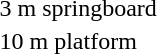<table>
<tr>
<td>3 m springboard<br></td>
<td></td>
<td></td>
<td></td>
</tr>
<tr>
<td>10 m platform<br></td>
<td></td>
<td></td>
<td></td>
</tr>
</table>
